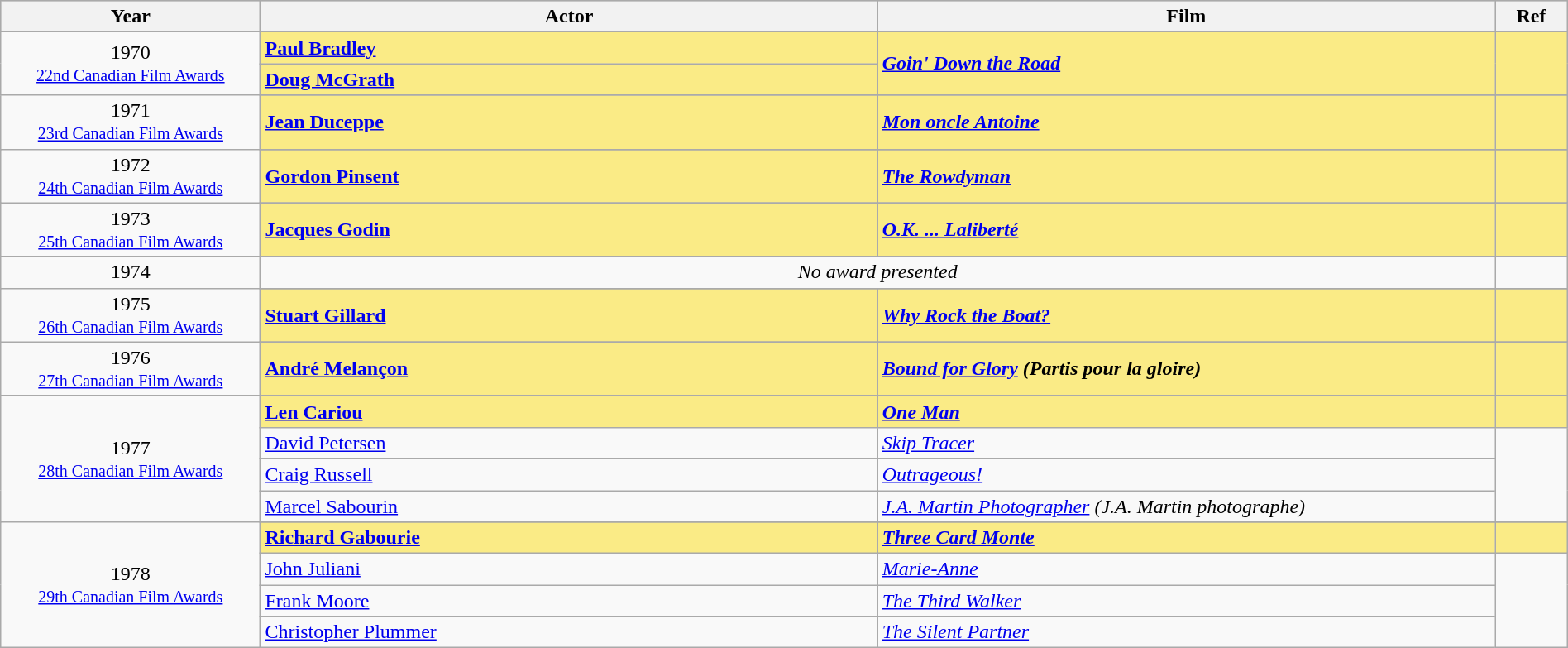<table class="wikitable" style="width:100%;">
<tr style="background:#bebebe;">
<th style="width:8%;">Year</th>
<th style="width:19%;">Actor</th>
<th style="width:19%;">Film</th>
<th style="width:2%;">Ref</th>
</tr>
<tr>
<td rowspan=3 align="center">1970<br><small><a href='#'>22nd Canadian Film Awards</a></small></td>
</tr>
<tr style="background:#FAEB86;">
<td><strong><a href='#'>Paul Bradley</a></strong></td>
<td rowspan=2><strong><em><a href='#'>Goin' Down the Road</a></em></strong></td>
<td rowspan=2></td>
</tr>
<tr style="background:#FAEB86;">
<td><strong><a href='#'>Doug McGrath</a></strong></td>
</tr>
<tr>
<td rowspan=2 align="center">1971<br><small><a href='#'>23rd Canadian Film Awards</a></small></td>
</tr>
<tr style="background:#FAEB86;">
<td><strong><a href='#'>Jean Duceppe</a></strong></td>
<td><strong><em><a href='#'>Mon oncle Antoine</a></em></strong></td>
<td></td>
</tr>
<tr>
<td rowspan=2 align="center">1972<br><small><a href='#'>24th Canadian Film Awards</a></small></td>
</tr>
<tr style="background:#FAEB86;">
<td><strong><a href='#'>Gordon Pinsent</a></strong></td>
<td><strong><em><a href='#'>The Rowdyman</a></em></strong></td>
<td></td>
</tr>
<tr>
<td rowspan=2 align="center">1973<br><small><a href='#'>25th Canadian Film Awards</a></small></td>
</tr>
<tr style="background:#FAEB86;">
<td><strong><a href='#'>Jacques Godin</a></strong></td>
<td><strong><em><a href='#'>O.K. ... Laliberté</a></em></strong></td>
<td></td>
</tr>
<tr>
<td rowspan=2 align="center">1974</td>
</tr>
<tr>
<td colspan=2 align=center><em>No award presented</em></td>
<td></td>
</tr>
<tr>
<td rowspan=2 align="center">1975<br><small><a href='#'>26th Canadian Film Awards</a></small></td>
</tr>
<tr style="background:#FAEB86;">
<td><strong><a href='#'>Stuart Gillard</a></strong></td>
<td><strong><em><a href='#'>Why Rock the Boat?</a></em></strong></td>
<td></td>
</tr>
<tr>
<td rowspan=2 align="center">1976<br><small><a href='#'>27th Canadian Film Awards</a></small></td>
</tr>
<tr style="background:#FAEB86;">
<td><strong><a href='#'>André Melançon</a></strong></td>
<td><strong><em><a href='#'>Bound for Glory</a> (Partis pour la gloire)</em></strong></td>
<td></td>
</tr>
<tr>
<td rowspan=5 align="center">1977<br><small><a href='#'>28th Canadian Film Awards</a></small></td>
</tr>
<tr style="background:#FAEB86;">
<td><strong><a href='#'>Len Cariou</a></strong></td>
<td><strong><em><a href='#'>One Man</a></em></strong></td>
<td></td>
</tr>
<tr>
<td><a href='#'>David Petersen</a></td>
<td><em><a href='#'>Skip Tracer</a></em></td>
<td rowspan=3></td>
</tr>
<tr>
<td><a href='#'>Craig Russell</a></td>
<td><em><a href='#'>Outrageous!</a></em></td>
</tr>
<tr>
<td><a href='#'>Marcel Sabourin</a></td>
<td><em><a href='#'>J.A. Martin Photographer</a> (J.A. Martin photographe)</em></td>
</tr>
<tr>
<td rowspan=5 align="center">1978<br><small><a href='#'>29th Canadian Film Awards</a></small></td>
</tr>
<tr style="background:#FAEB86;">
<td><strong><a href='#'>Richard Gabourie</a></strong></td>
<td><strong><em><a href='#'>Three Card Monte</a></em></strong></td>
<td></td>
</tr>
<tr>
<td><a href='#'>John Juliani</a></td>
<td><em><a href='#'>Marie-Anne</a></em></td>
<td rowspan=3></td>
</tr>
<tr>
<td><a href='#'>Frank Moore</a></td>
<td><em><a href='#'>The Third Walker</a></em></td>
</tr>
<tr>
<td><a href='#'>Christopher Plummer</a></td>
<td><em><a href='#'>The Silent Partner</a></em></td>
</tr>
</table>
